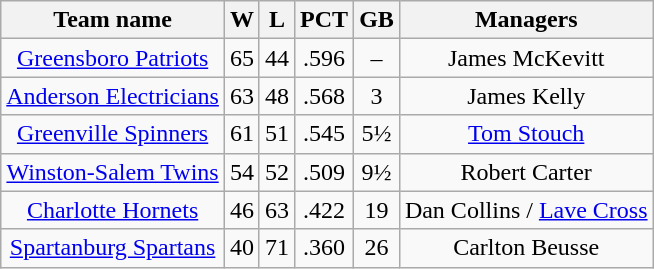<table class="wikitable" style="text-align:center">
<tr>
<th>Team name</th>
<th>W</th>
<th>L</th>
<th>PCT</th>
<th>GB</th>
<th>Managers</th>
</tr>
<tr>
<td><a href='#'>Greensboro Patriots</a></td>
<td>65</td>
<td>44</td>
<td>.596</td>
<td>–</td>
<td>James McKevitt</td>
</tr>
<tr>
<td><a href='#'>Anderson Electricians</a></td>
<td>63</td>
<td>48</td>
<td>.568</td>
<td>3</td>
<td>James Kelly</td>
</tr>
<tr>
<td><a href='#'>Greenville Spinners</a></td>
<td>61</td>
<td>51</td>
<td>.545</td>
<td>5½</td>
<td><a href='#'>Tom Stouch</a></td>
</tr>
<tr>
<td><a href='#'>Winston-Salem Twins</a></td>
<td>54</td>
<td>52</td>
<td>.509</td>
<td>9½</td>
<td>Robert Carter</td>
</tr>
<tr>
<td><a href='#'>Charlotte Hornets</a></td>
<td>46</td>
<td>63</td>
<td>.422</td>
<td>19</td>
<td>Dan Collins / <a href='#'>Lave Cross</a></td>
</tr>
<tr>
<td><a href='#'>Spartanburg Spartans</a></td>
<td>40</td>
<td>71</td>
<td>.360</td>
<td>26</td>
<td>Carlton Beusse</td>
</tr>
</table>
